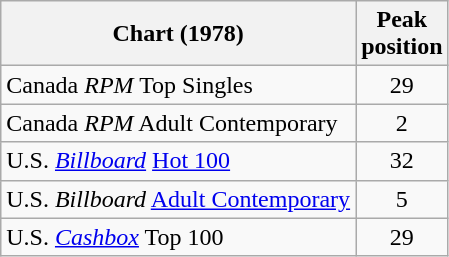<table class="wikitable sortable">
<tr>
<th align="left">Chart (1978)</th>
<th align="left">Peak<br>position</th>
</tr>
<tr>
<td>Canada <em>RPM</em> Top Singles</td>
<td style="text-align:center;">29</td>
</tr>
<tr>
<td>Canada <em>RPM</em> Adult Contemporary</td>
<td style="text-align:center;">2</td>
</tr>
<tr>
<td>U.S. <em><a href='#'>Billboard</a></em> <a href='#'>Hot 100</a></td>
<td style="text-align:center;">32</td>
</tr>
<tr>
<td>U.S. <em>Billboard</em> <a href='#'>Adult Contemporary</a></td>
<td style="text-align:center;">5</td>
</tr>
<tr>
<td>U.S. <em><a href='#'>Cashbox</a></em> Top 100</td>
<td style="text-align:center;">29</td>
</tr>
</table>
